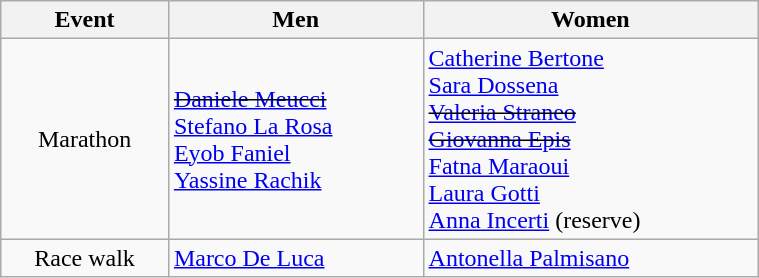<table class="wikitable" width=40% style="font-size:100%; text-align:left;">
<tr>
<th>Event</th>
<th>Men</th>
<th>Women</th>
</tr>
<tr>
<td align=center>Marathon</td>
<td><del><a href='#'>Daniele Meucci</a></del><br><a href='#'>Stefano La Rosa</a><br><a href='#'>Eyob Faniel</a><br><a href='#'>Yassine Rachik</a></td>
<td><a href='#'>Catherine Bertone</a><br><a href='#'>Sara Dossena</a><br><del><a href='#'>Valeria Straneo</a></del><br><del><a href='#'>Giovanna Epis</a></del><br><a href='#'>Fatna Maraoui</a><br><a href='#'>Laura Gotti</a><br><a href='#'>Anna Incerti</a> (reserve)</td>
</tr>
<tr>
<td align=center>Race walk</td>
<td><a href='#'>Marco De Luca</a></td>
<td><a href='#'>Antonella Palmisano</a></td>
</tr>
</table>
